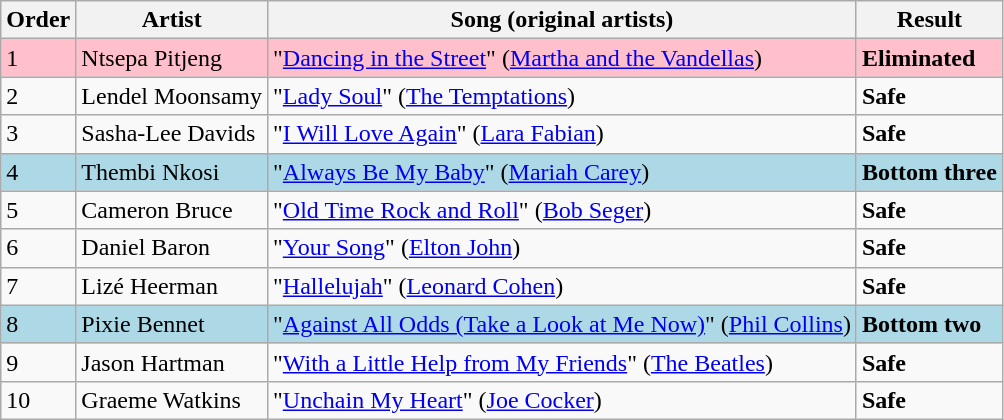<table class=wikitable>
<tr>
<th>Order</th>
<th>Artist</th>
<th>Song (original artists)</th>
<th>Result</th>
</tr>
<tr style="background:pink;">
<td>1</td>
<td>Ntsepa Pitjeng</td>
<td>"<a href='#'>Dancing in the Street</a>" (<a href='#'>Martha and the Vandellas</a>)</td>
<td><strong>Eliminated</strong></td>
</tr>
<tr>
<td>2</td>
<td>Lendel Moonsamy</td>
<td>"<a href='#'>Lady Soul</a>" (<a href='#'>The Temptations</a>)</td>
<td><strong>Safe</strong></td>
</tr>
<tr>
<td>3</td>
<td>Sasha-Lee Davids</td>
<td>"<a href='#'>I Will Love Again</a>" (<a href='#'>Lara Fabian</a>)</td>
<td><strong>Safe</strong></td>
</tr>
<tr style="background:lightblue;">
<td>4</td>
<td>Thembi Nkosi</td>
<td>"<a href='#'>Always Be My Baby</a>" (<a href='#'>Mariah Carey</a>)</td>
<td><strong>Bottom three</strong></td>
</tr>
<tr>
<td>5</td>
<td>Cameron Bruce</td>
<td>"<a href='#'>Old Time Rock and Roll</a>" (<a href='#'>Bob Seger</a>)</td>
<td><strong>Safe</strong></td>
</tr>
<tr>
<td>6</td>
<td>Daniel Baron</td>
<td>"<a href='#'>Your Song</a>" (<a href='#'>Elton John</a>)</td>
<td><strong>Safe</strong></td>
</tr>
<tr>
<td>7</td>
<td>Lizé Heerman</td>
<td>"<a href='#'>Hallelujah</a>" (<a href='#'>Leonard Cohen</a>)</td>
<td><strong>Safe</strong></td>
</tr>
<tr style="background:lightblue;">
<td>8</td>
<td>Pixie Bennet</td>
<td>"<a href='#'>Against All Odds (Take a Look at Me Now)</a>" (<a href='#'>Phil Collins</a>)</td>
<td><strong>Bottom two</strong></td>
</tr>
<tr>
<td>9</td>
<td>Jason Hartman</td>
<td>"<a href='#'>With a Little Help from My Friends</a>" (<a href='#'>The Beatles</a>)</td>
<td><strong>Safe</strong></td>
</tr>
<tr>
<td>10</td>
<td>Graeme Watkins</td>
<td>"<a href='#'>Unchain My Heart</a>" (<a href='#'>Joe Cocker</a>)</td>
<td><strong>Safe</strong></td>
</tr>
</table>
